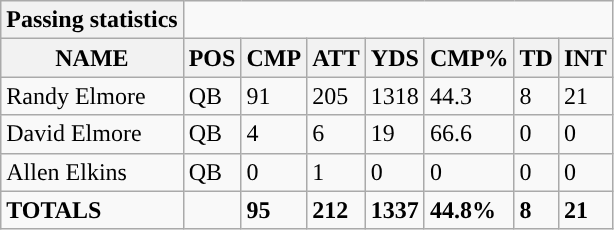<table class="wikitable">
<tr>
<th style="text-align:center; ">Passing statistics</th>
</tr>
<tr>
<th>NAME</th>
<th>POS</th>
<th>CMP</th>
<th>ATT</th>
<th>YDS</th>
<th>CMP%</th>
<th>TD</th>
<th>INT</th>
</tr>
<tr>
<td>Randy Elmore</td>
<td>QB</td>
<td>91</td>
<td>205</td>
<td>1318</td>
<td>44.3</td>
<td>8</td>
<td>21</td>
</tr>
<tr>
<td>David Elmore</td>
<td>QB</td>
<td>4</td>
<td>6</td>
<td>19</td>
<td>66.6</td>
<td>0</td>
<td>0</td>
</tr>
<tr>
<td>Allen Elkins</td>
<td>QB</td>
<td>0</td>
<td>1</td>
<td>0</td>
<td>0</td>
<td>0</td>
<td>0</td>
</tr>
<tr>
<td><strong>TOTALS</strong></td>
<td></td>
<td><strong>95</strong></td>
<td><strong>212</strong></td>
<td><strong>1337</strong></td>
<td><strong>44.8%</strong></td>
<td><strong>8</strong></td>
<td><strong>21</strong></td>
</tr>
</table>
